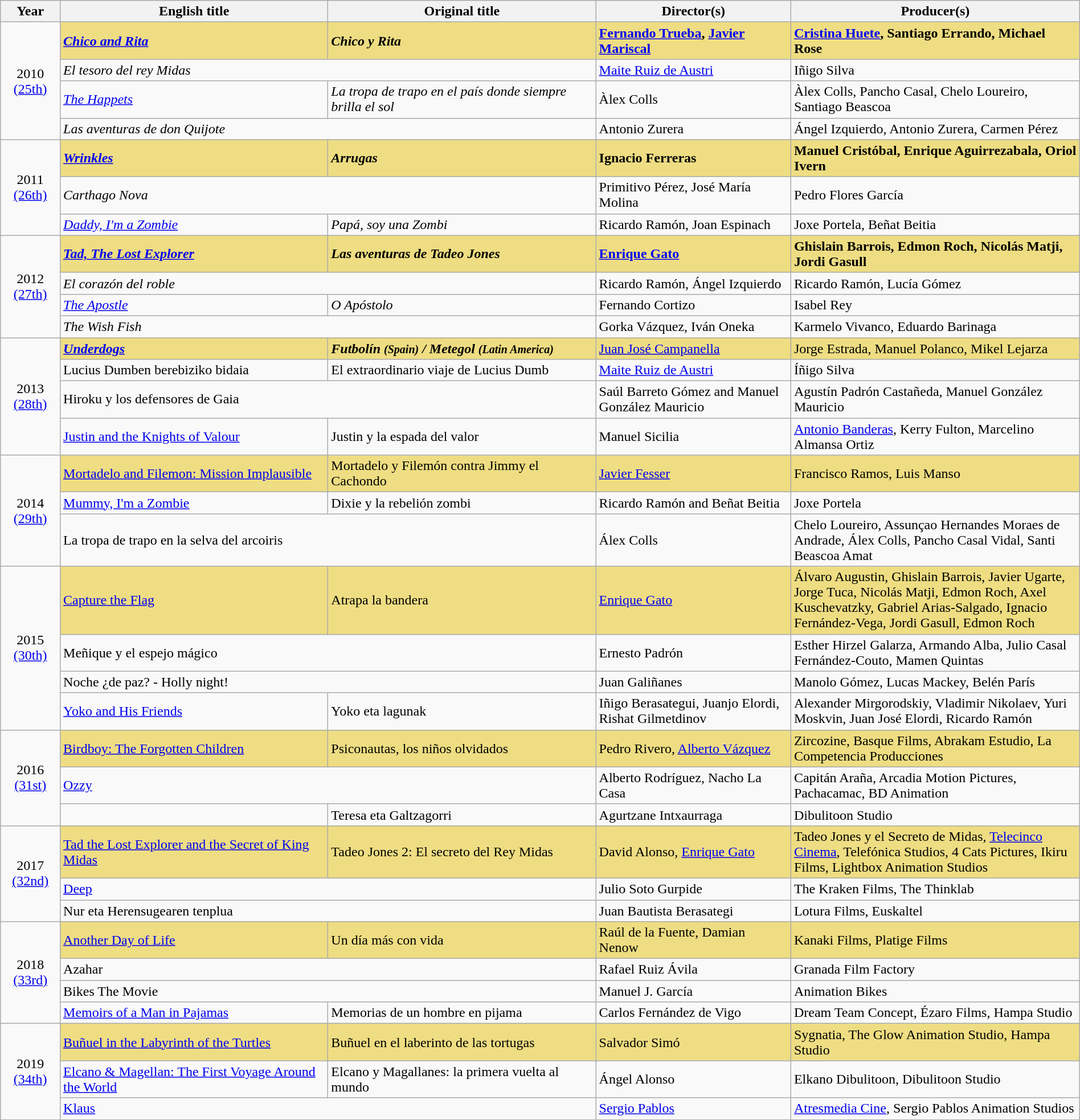<table class="wikitable sortable" width="100%" cellpadding="5">
<tr>
<th width="50">Year</th>
<th width="250">English title</th>
<th width="250">Original title</th>
<th width="180">Director(s)</th>
<th width="270">Producer(s)</th>
</tr>
<tr>
<td rowspan="4" style="text-align:center;">2010<br><a href='#'>(25th)</a></td>
<td style="background:#eedd82;"><strong><em><a href='#'>Chico and Rita</a></em></strong></td>
<td style="background:#eedd82;"><strong><em>Chico y Rita</em></strong></td>
<td style="background:#eedd82;"><strong><a href='#'>Fernando Trueba</a>, <a href='#'>Javier Mariscal</a></strong></td>
<td style="background:#eedd82;"><strong><a href='#'>Cristina Huete</a>, Santiago Errando, Michael Rose</strong></td>
</tr>
<tr>
<td colspan="2"><em>El tesoro del rey Midas</em></td>
<td><a href='#'>Maite Ruiz de Austri</a></td>
<td>Iñigo Silva</td>
</tr>
<tr>
<td><em><a href='#'>The Happets</a></em></td>
<td><em>La tropa de trapo en el país donde siempre brilla el sol</em></td>
<td>Àlex Colls</td>
<td>Àlex Colls, Pancho Casal, Chelo Loureiro, Santiago Beascoa</td>
</tr>
<tr>
<td colspan="2"><em>Las aventuras de don Quijote</em></td>
<td>Antonio Zurera</td>
<td>Ángel Izquierdo, Antonio Zurera, Carmen Pérez</td>
</tr>
<tr>
<td rowspan="3" style="text-align:center;">2011<br><a href='#'>(26th)</a></td>
<td style="background:#eedd82;"><strong><em><a href='#'>Wrinkles</a></em></strong></td>
<td style="background:#eedd82;"><strong><em>Arrugas</em></strong></td>
<td style="background:#eedd82;"><strong>Ignacio Ferreras</strong></td>
<td style="background:#eedd82;"><strong>Manuel Cristóbal, Enrique Aguirrezabala, Oriol Ivern</strong></td>
</tr>
<tr>
<td colspan="2"><em>Carthago Nova</em></td>
<td>Primitivo Pérez, José María Molina</td>
<td>Pedro Flores García</td>
</tr>
<tr>
<td><em><a href='#'>Daddy, I'm a Zombie</a></em></td>
<td><em>Papá, soy una Zombi</em></td>
<td>Ricardo Ramón, Joan Espinach</td>
<td>Joxe Portela, Beñat Beitia</td>
</tr>
<tr>
<td rowspan="4" style="text-align:center;">2012<br><a href='#'>(27th)</a></td>
<td style="background:#eedd82;"><strong><em><a href='#'>Tad, The Lost Explorer</a></em></strong></td>
<td style="background:#eedd82;"><strong><em>Las aventuras de Tadeo Jones</em></strong></td>
<td style="background:#eedd82;"><strong><a href='#'>Enrique Gato</a></strong></td>
<td style="background:#eedd82;"><strong>Ghislain Barrois, Edmon Roch, Nicolás Matji, Jordi Gasull</strong></td>
</tr>
<tr>
<td colspan="2"><em>El corazón del roble</em></td>
<td>Ricardo Ramón, Ángel Izquierdo</td>
<td>Ricardo Ramón, Lucía Gómez</td>
</tr>
<tr>
<td><em><a href='#'>The Apostle</a></em></td>
<td><em>O Apóstolo</em></td>
<td>Fernando Cortizo</td>
<td>Isabel Rey</td>
</tr>
<tr>
<td colspan="2"><em>The Wish Fish</em></td>
<td>Gorka Vázquez, Iván Oneka</td>
<td>Karmelo Vivanco, Eduardo Barinaga</td>
</tr>
<tr>
<td rowspan="4" style="text-align:center;">2013<br><a href='#'>(28th)</a></td>
<td style="background:#eedd82;"><strong><em><a href='#'>Underdogs</a></em></strong></td>
<td style="background:#eedd82;"><strong><em>Futbolín<em> <small>(Spain)</small> / </em>Metegol<em> <small>(Latin America)</small><strong></td>
<td style="background:#eedd82;"></strong><a href='#'>Juan José Campanella</a><strong></td>
<td style="background:#eedd82;"></strong>Jorge Estrada, Manuel Polanco, Mikel Lejarza<strong></td>
</tr>
<tr>
<td></em>Lucius Dumben berebiziko bidaia<em></td>
<td></em>El extraordinario viaje de Lucius Dumb<em></td>
<td><a href='#'>Maite Ruiz de Austri</a></td>
<td>Íñigo Silva</td>
</tr>
<tr>
<td colspan="2"></em>Hiroku y los defensores de Gaia<em></td>
<td>Saúl Barreto Gómez and Manuel González Mauricio</td>
<td>Agustín Padrón Castañeda, Manuel González Mauricio</td>
</tr>
<tr>
<td></em><a href='#'>Justin and the Knights of Valour</a><em></td>
<td></em>Justin y la espada del valor<em></td>
<td>Manuel Sicilia</td>
<td><a href='#'>Antonio Banderas</a>, Kerry Fulton, Marcelino Almansa Ortiz</td>
</tr>
<tr>
<td rowspan="3" style="text-align:center;">2014<br><a href='#'>(29th)</a></td>
<td style="background:#eedd82;"></em></strong><a href='#'>Mortadelo and Filemon: Mission Implausible</a><strong><em></td>
<td style="background:#eedd82;"></em></strong>Mortadelo y Filemón contra Jimmy el Cachondo<strong><em></td>
<td style="background:#eedd82;"></strong><a href='#'>Javier Fesser</a><strong></td>
<td style="background:#eedd82;"></strong>Francisco Ramos, Luis Manso<strong></td>
</tr>
<tr>
<td></em><a href='#'>Mummy, I'm a Zombie</a><em></td>
<td></em>Dixie y la rebelión zombi<em></td>
<td>Ricardo Ramón and Beñat Beitia</td>
<td>Joxe Portela</td>
</tr>
<tr>
<td colspan="2"></em>La tropa de trapo en la selva del arcoiris<em></td>
<td>Álex Colls</td>
<td>Chelo Loureiro, Assunçao Hernandes Moraes de Andrade, Álex Colls, Pancho Casal Vidal, Santi Beascoa Amat</td>
</tr>
<tr>
<td rowspan="4" style="text-align:center;">2015<br><a href='#'>(30th)</a></td>
<td style="background:#eedd82;"></em></strong><a href='#'>Capture the Flag</a><strong><em></td>
<td style="background:#eedd82;"></em></strong>Atrapa la bandera<strong><em></td>
<td style="background:#eedd82;"></strong><a href='#'>Enrique Gato</a><strong></td>
<td style="background:#eedd82;"></strong>Álvaro Augustin, Ghislain Barrois, Javier Ugarte, Jorge Tuca, Nicolás Matji, Edmon Roch, Axel Kuschevatzky, Gabriel Arias-Salgado, Ignacio Fernández-Vega, Jordi Gasull, Edmon Roch<strong></td>
</tr>
<tr>
<td colspan="2"></em>Meñique y el espejo mágico<em></td>
<td>Ernesto Padrón</td>
<td>Esther Hirzel Galarza, Armando Alba, Julio Casal Fernández-Couto, Mamen Quintas</td>
</tr>
<tr>
<td colspan="2"></em>Noche ¿de paz? - Holly night!<em></td>
<td>Juan Galiñanes</td>
<td>Manolo Gómez, Lucas Mackey, Belén París</td>
</tr>
<tr>
<td></em><a href='#'>Yoko and His Friends</a><em></td>
<td></em>Yoko eta lagunak<em></td>
<td>Iñigo Berasategui, Juanjo Elordi, Rishat Gilmetdinov</td>
<td>Alexander Mirgorodskiy, Vladimir Nikolaev, Yuri Moskvin, Juan José Elordi, Ricardo Ramón</td>
</tr>
<tr>
<td rowspan="3" style="text-align:center;">2016<br><a href='#'>(31st)</a><br></td>
<td style="background:#eedd82;"></em></strong><a href='#'>Birdboy: The Forgotten Children</a><strong><em></td>
<td style="background:#eedd82;"></em></strong>Psiconautas, los niños olvidados<strong><em></td>
<td style="background:#eedd82;"></strong>Pedro Rivero, <a href='#'>Alberto Vázquez</a><strong></td>
<td style="background:#eedd82;"></strong>Zircozine, Basque Films, Abrakam Estudio, La Competencia Producciones<strong></td>
</tr>
<tr>
<td colspan="2"></em><a href='#'>Ozzy</a><em></td>
<td>Alberto Rodríguez, Nacho La Casa</td>
<td>Capitán Araña, Arcadia Motion Pictures, Pachacamac, BD Animation</td>
</tr>
<tr>
<td colspan="1"></em><em></td>
<td></em>Teresa eta Galtzagorri<em></td>
<td>Agurtzane Intxaurraga</td>
<td>Dibulitoon Studio</td>
</tr>
<tr>
<td rowspan="3" style="text-align:center;">2017<br><a href='#'>(32nd)</a><br></td>
<td style="background:#eedd82;"></em></strong><a href='#'>Tad the Lost Explorer and the Secret of King Midas</a><strong><em></td>
<td style="background:#eedd82;"></em></strong>Tadeo Jones 2: El secreto del Rey Midas<strong><em></td>
<td style="background:#eedd82;"></strong>David Alonso, <a href='#'>Enrique Gato</a><strong></td>
<td style="background:#eedd82;"></strong>Tadeo Jones y el Secreto de Midas, <a href='#'>Telecinco Cinema</a>, Telefónica Studios, 4 Cats Pictures, Ikiru Films, Lightbox Animation Studios<strong></td>
</tr>
<tr>
<td colspan="2"></em><a href='#'>Deep</a><em></td>
<td>Julio Soto Gurpide</td>
<td>The Kraken Films, The Thinklab</td>
</tr>
<tr>
<td colspan="2"></em>Nur eta Herensugearen tenplua<em></td>
<td>Juan Bautista Berasategi</td>
<td>Lotura Films, Euskaltel</td>
</tr>
<tr>
<td rowspan="4" style="text-align:center;">2018<br><a href='#'>(33rd)</a><br></td>
<td style="background:#eedd82;"></em></strong><a href='#'>Another Day of Life</a><strong><em></td>
<td style="background:#eedd82;"></em></strong>Un día más con vida<strong><em></td>
<td style="background:#eedd82;"></strong>Raúl de la Fuente, Damian Nenow<strong></td>
<td style="background:#eedd82;"></strong>Kanaki Films, Platige Films<strong></td>
</tr>
<tr>
<td colspan="2"></em>Azahar<em></td>
<td>Rafael Ruiz Ávila</td>
<td>Granada Film Factory</td>
</tr>
<tr>
<td colspan="2"></em>Bikes The Movie<em></td>
<td>Manuel J. García</td>
<td>Animation Bikes</td>
</tr>
<tr>
<td></em><a href='#'>Memoirs of a Man in Pajamas</a><em></td>
<td></em>Memorias de un hombre en pijama<em></td>
<td>Carlos Fernández de Vigo</td>
<td>Dream Team Concept, Ézaro Films, Hampa Studio</td>
</tr>
<tr>
<td rowspan="3" style="text-align:center;">2019<br><a href='#'>(34th)</a><br></td>
<td style="background:#eedd82;"></em></strong><a href='#'>Buñuel in the Labyrinth of the Turtles</a><strong><em></td>
<td style="background:#eedd82;"></em></strong>Buñuel en el laberinto de las tortugas<strong><em></td>
<td style="background:#eedd82;"></strong>Salvador Simó<strong></td>
<td style="background:#eedd82;"></strong>Sygnatia, The Glow Animation Studio, Hampa Studio<strong></td>
</tr>
<tr>
<td></em><a href='#'>Elcano & Magellan: The First Voyage Around the World</a><em></td>
<td></em>Elcano y Magallanes: la primera vuelta al mundo<em></td>
<td>Ángel Alonso</td>
<td>Elkano Dibulitoon, Dibulitoon Studio</td>
</tr>
<tr>
<td colspan="2"></em><a href='#'>Klaus</a><em></td>
<td><a href='#'>Sergio Pablos</a></td>
<td><a href='#'>Atresmedia Cine</a>, Sergio Pablos Animation Studios</td>
</tr>
<tr>
</tr>
</table>
